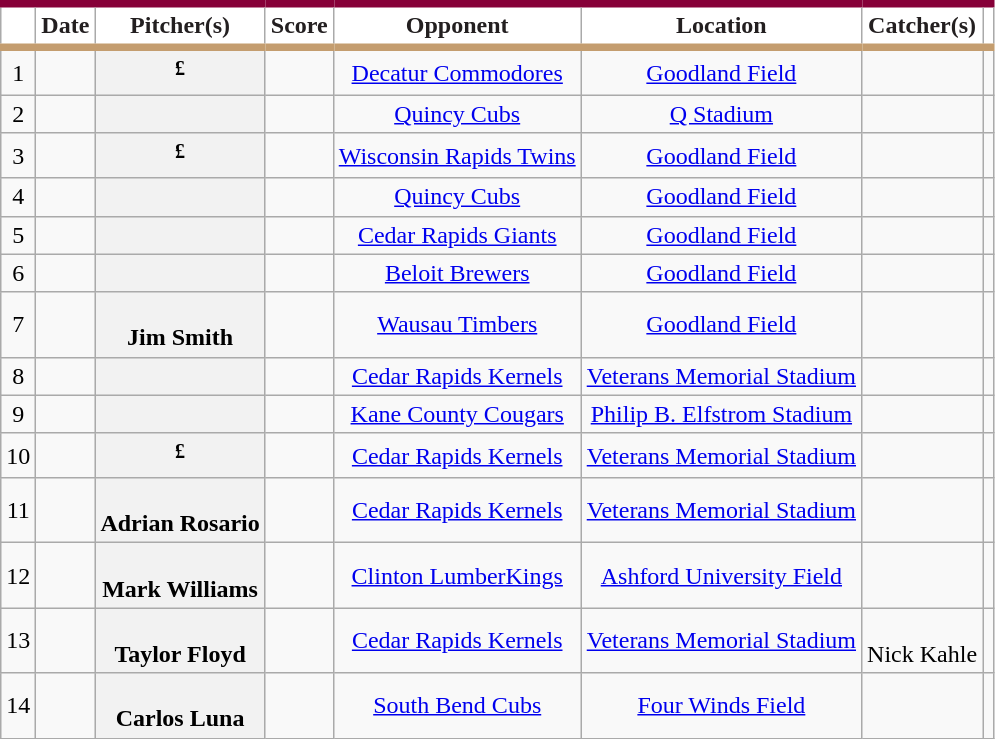<table class="wikitable sortable plainrowheaders" style="text-align:center">
<tr>
<th scope="col" style="background-color:#ffffff; border-top:#860038 5px solid; border-bottom:#c49d6f 5px solid; color:#231f20"></th>
<th scope="col" style="background-color:#ffffff; border-top:#860038 5px solid; border-bottom:#c49d6f 5px solid; color:#231f20">Date</th>
<th scope="col" style="background-color:#ffffff; border-top:#860038 5px solid; border-bottom:#c49d6f 5px solid; color:#231f20">Pitcher(s)</th>
<th scope="col" style="background-color:#ffffff; border-top:#860038 5px solid; border-bottom:#c49d6f 5px solid; color:#231f20">Score</th>
<th scope="col" style="background-color:#ffffff; border-top:#860038 5px solid; border-bottom:#c49d6f 5px solid; color:#231f20">Opponent</th>
<th scope="col" style="background-color:#ffffff; border-top:#860038 5px solid; border-bottom:#c49d6f 5px solid; color:#231f20">Location</th>
<th scope="col" style="background-color:#ffffff; border-top:#860038 5px solid; border-bottom:#c49d6f 5px solid; color:#231f20">Catcher(s)</th>
<th class="unsortable" scope="col" style="background-color:#ffffff; border-top:#860038 5px solid; border-bottom:#c49d6f 5px solid; color:#231f20"></th>
</tr>
<tr>
<td>1</td>
<td></td>
<th scope="row" style="text-align:center"><sup>£</sup></th>
<td></td>
<td><a href='#'>Decatur Commodores</a></td>
<td><a href='#'>Goodland Field</a></td>
<td></td>
<td></td>
</tr>
<tr>
<td>2</td>
<td></td>
<th scope="row" style="text-align:center"></th>
<td></td>
<td><a href='#'>Quincy Cubs</a></td>
<td><a href='#'>Q Stadium</a></td>
<td></td>
<td></td>
</tr>
<tr>
<td>3</td>
<td></td>
<th scope="row" style="text-align:center"><sup>£</sup></th>
<td></td>
<td><a href='#'>Wisconsin Rapids Twins</a></td>
<td><a href='#'>Goodland Field</a></td>
<td></td>
<td></td>
</tr>
<tr>
<td>4</td>
<td></td>
<th scope="row" style="text-align:center"></th>
<td></td>
<td><a href='#'>Quincy Cubs</a></td>
<td><a href='#'>Goodland Field</a></td>
<td></td>
<td></td>
</tr>
<tr>
<td>5</td>
<td></td>
<th scope="row" style="text-align:center"></th>
<td></td>
<td><a href='#'>Cedar Rapids Giants</a></td>
<td><a href='#'>Goodland Field</a></td>
<td></td>
<td></td>
</tr>
<tr>
<td>6</td>
<td></td>
<th scope="row" style="text-align:center"></th>
<td></td>
<td><a href='#'>Beloit Brewers</a></td>
<td><a href='#'>Goodland Field</a></td>
<td></td>
<td></td>
</tr>
<tr>
<td>7</td>
<td></td>
<th scope="row" style="text-align:center"> <br>Jim Smith </th>
<td></td>
<td><a href='#'>Wausau Timbers</a></td>
<td><a href='#'>Goodland Field</a></td>
<td></td>
<td></td>
</tr>
<tr>
<td>8</td>
<td></td>
<th scope="row" style="text-align:center"></th>
<td></td>
<td><a href='#'>Cedar Rapids Kernels</a></td>
<td><a href='#'>Veterans Memorial Stadium</a></td>
<td></td>
<td></td>
</tr>
<tr>
<td>9</td>
<td></td>
<th scope="row" style="text-align:center"></th>
<td></td>
<td><a href='#'>Kane County Cougars</a></td>
<td><a href='#'>Philip B. Elfstrom Stadium</a></td>
<td></td>
<td></td>
</tr>
<tr>
<td>10</td>
<td></td>
<th scope="row" style="text-align:center"><sup>£</sup></th>
<td></td>
<td><a href='#'>Cedar Rapids Kernels</a></td>
<td><a href='#'>Veterans Memorial Stadium</a></td>
<td></td>
<td></td>
</tr>
<tr>
<td>11</td>
<td></td>
<th scope="row" style="text-align:center"> <br>Adrian Rosario </th>
<td></td>
<td><a href='#'>Cedar Rapids Kernels</a></td>
<td><a href='#'>Veterans Memorial Stadium</a></td>
<td></td>
<td></td>
</tr>
<tr>
<td>12</td>
<td></td>
<th scope="row" style="text-align:center"> <br>Mark Williams </th>
<td></td>
<td><a href='#'>Clinton LumberKings</a></td>
<td><a href='#'>Ashford University Field</a></td>
<td></td>
<td></td>
</tr>
<tr>
<td>13</td>
<td></td>
<th scope="row" style="text-align:center"> <br>Taylor Floyd </th>
<td></td>
<td><a href='#'>Cedar Rapids Kernels</a></td>
<td><a href='#'>Veterans Memorial Stadium</a></td>
<td> <br>Nick Kahle </td>
<td></td>
</tr>
<tr>
<td>14</td>
<td></td>
<th scope="row" style="text-align:center"> <br>Carlos Luna </th>
<td></td>
<td><a href='#'>South Bend Cubs</a></td>
<td><a href='#'>Four Winds Field</a></td>
<td></td>
<td></td>
</tr>
</table>
